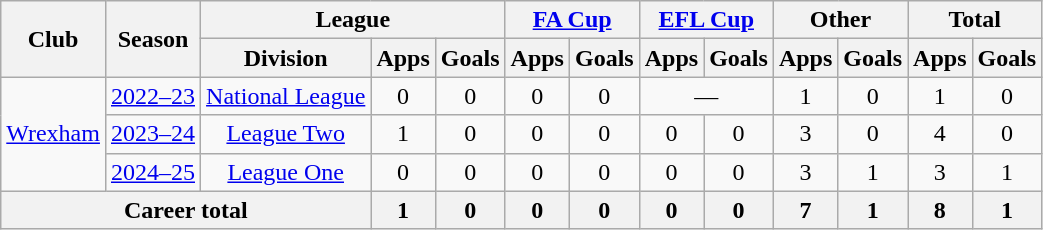<table class="wikitable" style="text-align: center;">
<tr>
<th rowspan="2">Club</th>
<th rowspan="2">Season</th>
<th colspan="3">League</th>
<th colspan="2"><a href='#'>FA Cup</a></th>
<th colspan="2"><a href='#'>EFL Cup</a></th>
<th colspan="2">Other</th>
<th colspan="2">Total</th>
</tr>
<tr>
<th>Division</th>
<th>Apps</th>
<th>Goals</th>
<th>Apps</th>
<th>Goals</th>
<th>Apps</th>
<th>Goals</th>
<th>Apps</th>
<th>Goals</th>
<th>Apps</th>
<th>Goals</th>
</tr>
<tr>
<td rowspan="3"><a href='#'>Wrexham</a></td>
<td><a href='#'>2022–23</a></td>
<td><a href='#'>National League</a></td>
<td>0</td>
<td>0</td>
<td>0</td>
<td>0</td>
<td colspan="2">—</td>
<td>1</td>
<td>0</td>
<td>1</td>
<td>0</td>
</tr>
<tr>
<td><a href='#'>2023–24</a></td>
<td><a href='#'>League Two</a></td>
<td>1</td>
<td>0</td>
<td>0</td>
<td>0</td>
<td>0</td>
<td>0</td>
<td>3</td>
<td>0</td>
<td>4</td>
<td>0</td>
</tr>
<tr>
<td><a href='#'>2024–25</a></td>
<td><a href='#'>League One</a></td>
<td>0</td>
<td>0</td>
<td>0</td>
<td>0</td>
<td>0</td>
<td>0</td>
<td>3</td>
<td>1</td>
<td>3</td>
<td>1</td>
</tr>
<tr>
<th colspan="3">Career total</th>
<th>1</th>
<th>0</th>
<th>0</th>
<th>0</th>
<th>0</th>
<th>0</th>
<th>7</th>
<th>1</th>
<th>8</th>
<th>1</th>
</tr>
</table>
